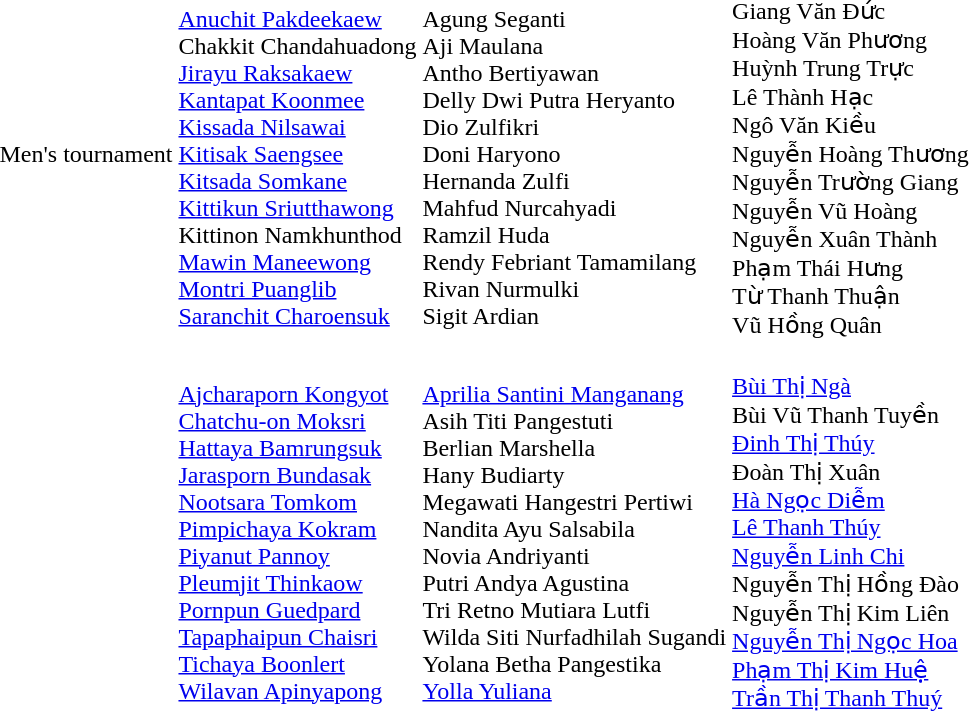<table>
<tr>
<td>Men's tournament<br></td>
<td nowrap=true><br><a href='#'>Anuchit Pakdeekaew</a><br>Chakkit Chandahuadong<br><a href='#'>Jirayu Raksakaew</a><br><a href='#'>Kantapat Koonmee</a><br><a href='#'>Kissada Nilsawai</a><br><a href='#'>Kitisak Saengsee</a><br><a href='#'>Kitsada Somkane</a><br><a href='#'>Kittikun Sriutthawong</a><br>Kittinon Namkhunthod<br><a href='#'>Mawin Maneewong</a><br><a href='#'>Montri Puanglib</a><br><a href='#'>Saranchit Charoensuk</a></td>
<td nowrap=true><br>Agung Seganti<br>Aji Maulana<br>Antho Bertiyawan<br>Delly Dwi Putra Heryanto<br>Dio Zulfikri<br>Doni Haryono<br>Hernanda Zulfi<br>Mahfud Nurcahyadi<br>Ramzil Huda<br>Rendy Febriant Tamamilang<br>Rivan Nurmulki<br>Sigit Ardian</td>
<td nowrap=true><br>Giang Văn Đức<br>Hoàng Văn Phương<br>Huỳnh Trung Trực<br>Lê Thành Hạc<br>Ngô Văn Kiều<br>Nguyễn Hoàng Thương<br>Nguyễn Trường Giang<br>Nguyễn Vũ Hoàng<br>Nguyễn Xuân Thành<br>Phạm Thái Hưng<br>Từ Thanh Thuận<br>Vũ Hồng Quân<br></td>
</tr>
<tr>
<td><br></td>
<td nowrap=true><br><a href='#'>Ajcharaporn Kongyot</a><br><a href='#'>Chatchu-on Moksri</a><br><a href='#'>Hattaya Bamrungsuk</a><br><a href='#'>Jarasporn Bundasak</a><br><a href='#'>Nootsara Tomkom</a><br><a href='#'>Pimpichaya Kokram</a><br><a href='#'>Piyanut Pannoy</a><br><a href='#'>Pleumjit Thinkaow</a><br><a href='#'>Pornpun Guedpard</a><br><a href='#'>Tapaphaipun Chaisri</a><br><a href='#'>Tichaya Boonlert</a><br><a href='#'>Wilavan Apinyapong</a></td>
<td nowrap=true><br><a href='#'>Aprilia Santini Manganang</a><br>Asih Titi Pangestuti<br>Berlian Marshella<br>Hany Budiarty<br>Megawati Hangestri Pertiwi<br>Nandita Ayu Salsabila<br>Novia Andriyanti<br>Putri Andya Agustina<br>Tri Retno Mutiara Lutfi<br>Wilda Siti Nurfadhilah Sugandi<br>Yolana Betha Pangestika<br><a href='#'>Yolla Yuliana</a></td>
<td nowrap=true><br><a href='#'>Bùi Thị Ngà</a><br>Bùi Vũ Thanh Tuyền<br><a href='#'>Đinh Thị Thúy</a><br>Đoàn Thị Xuân<br><a href='#'>Hà Ngọc Diễm</a><br><a href='#'>Lê Thanh Thúy</a><br><a href='#'>Nguyễn Linh Chi</a><br>Nguyễn Thị Hồng Đào<br>Nguyễn Thị Kim Liên<br><a href='#'>Nguyễn Thị Ngọc Hoa</a><br><a href='#'>Phạm Thị Kim Huệ</a><br><a href='#'>Trần Thị Thanh Thuý</a></td>
</tr>
</table>
